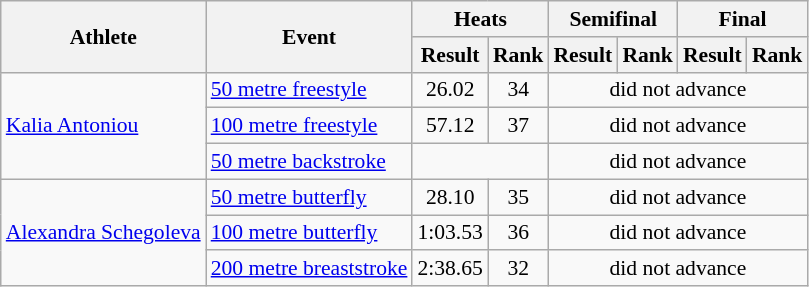<table class="wikitable" border="1" style="font-size:90%; text-align:center">
<tr>
<th rowspan="2">Athlete</th>
<th rowspan="2">Event</th>
<th colspan="2">Heats</th>
<th colspan="2">Semifinal</th>
<th colspan="2">Final</th>
</tr>
<tr>
<th>Result</th>
<th>Rank</th>
<th>Result</th>
<th>Rank</th>
<th>Result</th>
<th>Rank</th>
</tr>
<tr>
<td rowspan="3" align="left"><a href='#'>Kalia Antoniou</a></td>
<td align="left"><a href='#'>50 metre freestyle</a></td>
<td>26.02</td>
<td>34</td>
<td colspan=4>did not advance</td>
</tr>
<tr>
<td align="left"><a href='#'>100 metre freestyle</a></td>
<td>57.12</td>
<td>37</td>
<td colspan=4>did not advance</td>
</tr>
<tr>
<td align="left"><a href='#'>50 metre backstroke</a></td>
<td colspan=2></td>
<td colspan=4>did not advance</td>
</tr>
<tr>
<td rowspan="3" align="left"><a href='#'>Alexandra Schegoleva</a></td>
<td align="left"><a href='#'>50 metre butterfly</a></td>
<td>28.10</td>
<td>35</td>
<td colspan=4>did not advance</td>
</tr>
<tr>
<td align="left"><a href='#'>100 metre butterfly</a></td>
<td>1:03.53</td>
<td>36</td>
<td colspan=4>did not advance</td>
</tr>
<tr>
<td align="left"><a href='#'>200 metre breaststroke</a></td>
<td>2:38.65</td>
<td>32</td>
<td colspan=4>did not advance</td>
</tr>
</table>
